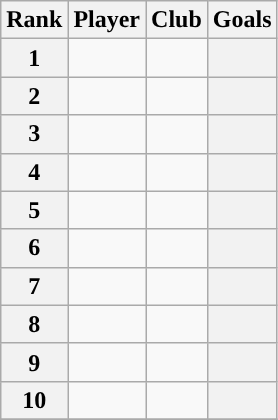<table class="wikitable" style="text-align:center">
<tr>
<th>Rank</th>
<th>Player</th>
<th>Club</th>
<th>Goals</th>
</tr>
<tr>
<th rowspan="1">1</th>
<td align="left"></td>
<td align="left"></td>
<th rowspan="1"></th>
</tr>
<tr>
<th rowspan="1">2</th>
<td align="left"></td>
<td align="left"></td>
<th rowspan="1"></th>
</tr>
<tr>
<th rowspan="1">3</th>
<td align="left"></td>
<td align="left"></td>
<th rowspan="1"></th>
</tr>
<tr>
<th rowspan="1">4</th>
<td align="left"></td>
<td align="left"></td>
<th rowspan="1"></th>
</tr>
<tr>
<th rowspan="1">5</th>
<td align="left"></td>
<td align="left"></td>
<th rowspan="1"></th>
</tr>
<tr>
<th rowspan="1">6</th>
<td align="left"></td>
<td align="left"></td>
<th rowspan="1"></th>
</tr>
<tr>
<th rowspan="1">7</th>
<td align="left"></td>
<td align="left"></td>
<th rowspan="1'"></th>
</tr>
<tr>
<th rowspan="1">8</th>
<td align="left"></td>
<td align="left"></td>
<th rowspan="1"></th>
</tr>
<tr>
<th rowspan="1">9</th>
<td align="left"></td>
<td align="left"></td>
<th rowspan="1"></th>
</tr>
<tr>
<th rowspan="1">10</th>
<td align="left"></td>
<td align="left"></td>
<th rowspan="1"></th>
</tr>
<tr>
</tr>
</table>
